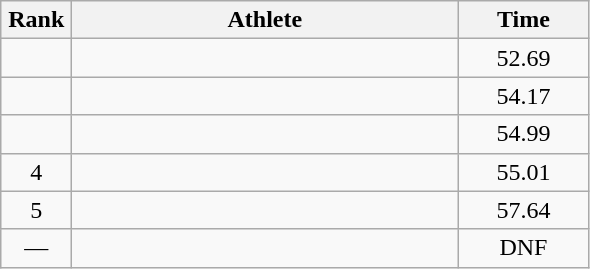<table class=wikitable style="text-align:center">
<tr>
<th width=40>Rank</th>
<th width=250>Athlete</th>
<th width=80>Time</th>
</tr>
<tr>
<td></td>
<td align=left></td>
<td>52.69</td>
</tr>
<tr>
<td></td>
<td align=left></td>
<td>54.17</td>
</tr>
<tr>
<td></td>
<td align=left></td>
<td>54.99</td>
</tr>
<tr>
<td>4</td>
<td align=left></td>
<td>55.01</td>
</tr>
<tr>
<td>5</td>
<td align=left></td>
<td>57.64</td>
</tr>
<tr>
<td>—</td>
<td align=left></td>
<td>DNF</td>
</tr>
</table>
